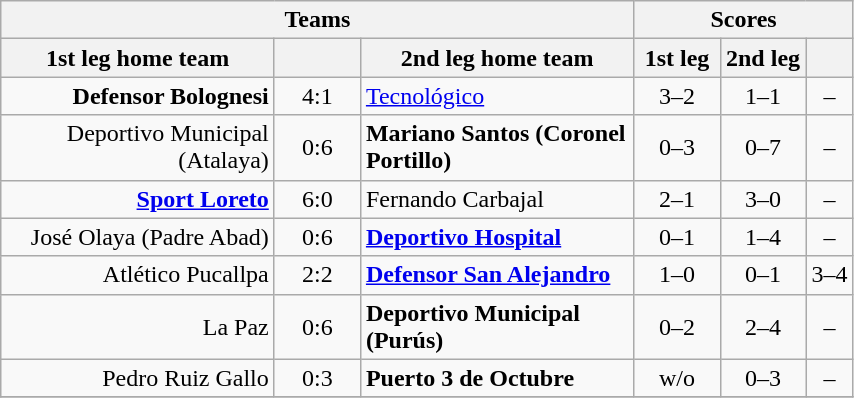<table class="wikitable" style="text-align: center;">
<tr>
<th colspan=3>Teams</th>
<th colspan=3>Scores</th>
</tr>
<tr>
<th width="175">1st leg home team</th>
<th width="50"></th>
<th width="175">2nd leg home team</th>
<th width="50">1st leg</th>
<th width="50">2nd leg</th>
<th></th>
</tr>
<tr>
<td align=right><strong>Defensor Bolognesi</strong></td>
<td>4:1</td>
<td align=left><a href='#'>Tecnológico</a></td>
<td>3–2</td>
<td>1–1</td>
<td>–</td>
</tr>
<tr>
<td align=right>Deportivo Municipal (Atalaya)</td>
<td>0:6</td>
<td align=left><strong>Mariano Santos (Coronel Portillo)</strong></td>
<td>0–3</td>
<td>0–7</td>
<td>–</td>
</tr>
<tr>
<td align=right><strong><a href='#'>Sport Loreto</a></strong></td>
<td>6:0</td>
<td align=left>Fernando Carbajal</td>
<td>2–1</td>
<td>3–0</td>
<td>–</td>
</tr>
<tr>
<td align=right>José Olaya (Padre Abad)</td>
<td>0:6</td>
<td align=left><strong><a href='#'>Deportivo Hospital</a></strong></td>
<td>0–1</td>
<td>1–4</td>
<td>–</td>
</tr>
<tr>
<td align=right>Atlético Pucallpa</td>
<td>2:2</td>
<td align=left><strong><a href='#'>Defensor San Alejandro</a></strong></td>
<td>1–0</td>
<td>0–1</td>
<td>3–4</td>
</tr>
<tr>
<td align=right>La Paz</td>
<td>0:6</td>
<td align=left><strong>Deportivo Municipal (Purús)</strong></td>
<td>0–2</td>
<td>2–4</td>
<td>–</td>
</tr>
<tr>
<td align=right>Pedro Ruiz Gallo</td>
<td>0:3</td>
<td align=left><strong>Puerto 3 de Octubre</strong></td>
<td>w/o</td>
<td>0–3</td>
<td>–</td>
</tr>
<tr>
</tr>
</table>
